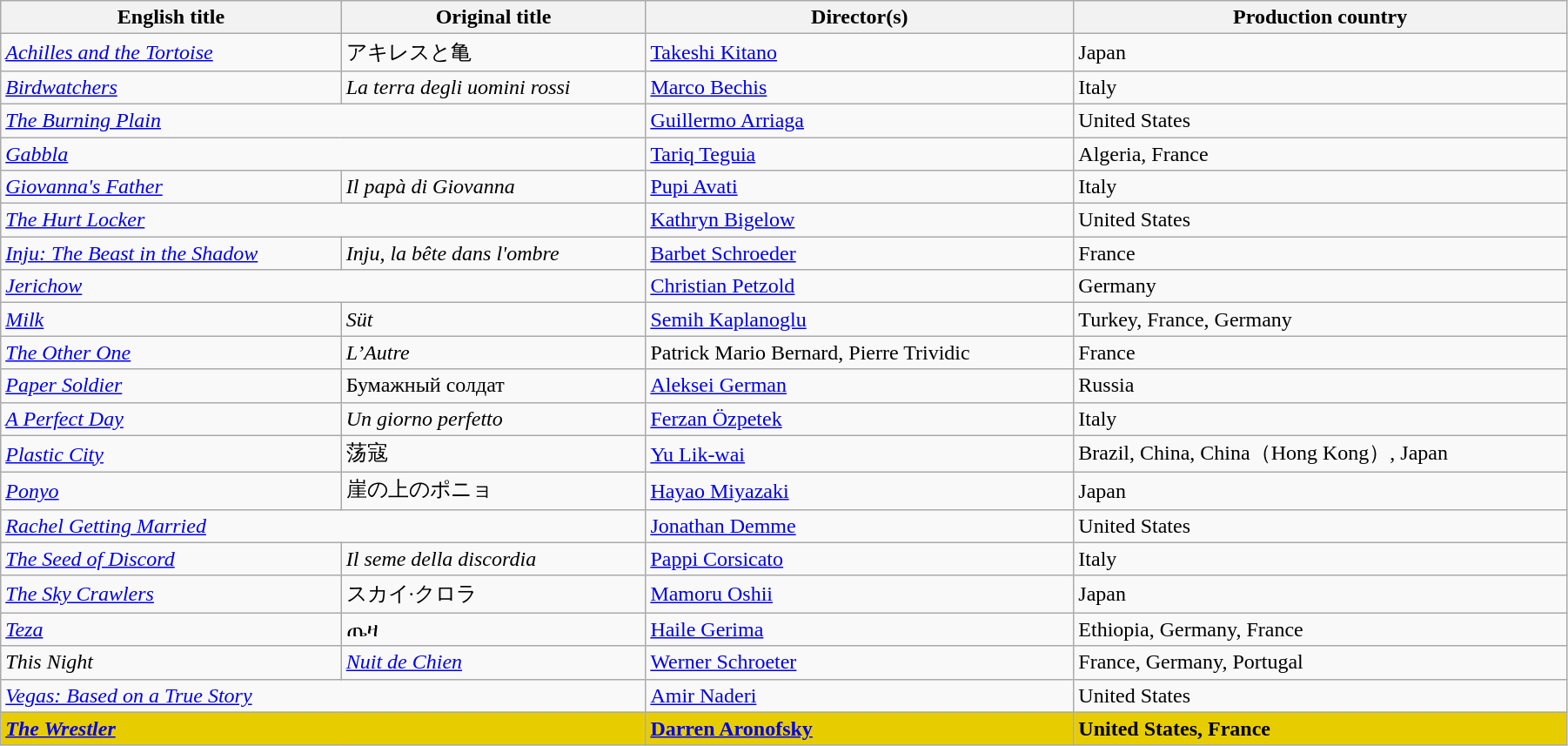<table class="wikitable" style="width:95%; margin-bottom:0px">
<tr>
<th>English title</th>
<th>Original title</th>
<th>Director(s)</th>
<th>Production country</th>
</tr>
<tr>
<td><em><a href='#'>Achilles and the Tortoise</a></em></td>
<td>アキレスと亀</td>
<td data-sort-value="Kitano"><a href='#'>Takeshi Kitano</a></td>
<td>Japan</td>
</tr>
<tr>
<td><em><a href='#'>Birdwatchers</a></em></td>
<td><em>La terra degli uomini rossi</em></td>
<td data-sort-value="Bechis"><a href='#'>Marco Bechis</a></td>
<td>Italy</td>
</tr>
<tr>
<td colspan=2 data-sort-value="Burning"><em><a href='#'>The Burning Plain</a></em></td>
<td data-sort-value="Arriaga"><a href='#'>Guillermo Arriaga</a></td>
<td>United States</td>
</tr>
<tr>
<td colspan="2"><em><a href='#'>Gabbla</a></em></td>
<td data-sort-value="Teguia"><a href='#'>Tariq Teguia</a></td>
<td>Algeria, France</td>
</tr>
<tr>
<td><em><a href='#'>Giovanna's Father</a></em></td>
<td><em>Il papà di Giovanna</em></td>
<td data-sort-value="Avati"><a href='#'>Pupi Avati</a></td>
<td>Italy</td>
</tr>
<tr>
<td colspan=2 data-sort-value="Hurt"><em><a href='#'>The Hurt Locker</a></em></td>
<td data-sort-value="Bigelow"><a href='#'>Kathryn Bigelow</a></td>
<td>United States</td>
</tr>
<tr>
<td><em><a href='#'>Inju: The Beast in the Shadow</a></em></td>
<td><em>Inju, la bête dans l'ombre</em></td>
<td data-sort-value="Schroeder"><a href='#'>Barbet Schroeder</a></td>
<td>France</td>
</tr>
<tr>
<td colspan=2><em><a href='#'>Jerichow</a></em></td>
<td data-sort-value="Petzold"><a href='#'>Christian Petzold</a></td>
<td>Germany</td>
</tr>
<tr>
<td><em><a href='#'>Milk</a></em></td>
<td><em>Süt</em></td>
<td data-sort-value="Kaplanoglu"><a href='#'>Semih Kaplanoglu</a></td>
<td>Turkey, France, Germany</td>
</tr>
<tr>
<td data-sort-value="Other"><em><a href='#'>The Other One</a></em></td>
<td data-sort-value="Autre"><em>L’Autre</em></td>
<td data-sort-value="Bernard">Patrick Mario Bernard, Pierre Trividic</td>
<td>France</td>
</tr>
<tr>
<td><em><a href='#'>Paper Soldier</a></em></td>
<td>Бумажный солдат</td>
<td data-sort-value="German"><a href='#'>Aleksei German</a></td>
<td>Russia</td>
</tr>
<tr>
<td data-sort-value="Perfect"><em><a href='#'>A Perfect Day</a></em></td>
<td data-sort-value="Giorno"><em>Un giorno perfetto</em></td>
<td data-sort-value="Ozpetek"><a href='#'>Ferzan Özpetek</a></td>
<td>Italy</td>
</tr>
<tr>
<td><em><a href='#'>Plastic City</a></em></td>
<td>荡寇</td>
<td data-sort-value="Lik-wai"><a href='#'>Yu Lik-wai</a></td>
<td>Brazil, China, China（Hong Kong）, Japan</td>
</tr>
<tr>
<td><em><a href='#'>Ponyo</a></em></td>
<td>崖の上のポニョ</td>
<td data-sort-value="Miyazaki"><a href='#'>Hayao Miyazaki</a></td>
<td>Japan</td>
</tr>
<tr>
<td colspan=2><em><a href='#'>Rachel Getting Married</a></em></td>
<td data-sort-value="Demme"><a href='#'>Jonathan Demme</a></td>
<td>United States</td>
</tr>
<tr>
<td data-sort-value="Seed"><em><a href='#'>The Seed of Discord</a></em></td>
<td><em>Il seme della discordia</em></td>
<td data-sort-value="Corsicato"><a href='#'>Pappi Corsicato</a></td>
<td>Italy</td>
</tr>
<tr>
<td data-sort-value="Sky"><em><a href='#'>The Sky Crawlers</a></em></td>
<td>スカイ·クロラ</td>
<td data-sort-value="Oshii"><a href='#'>Mamoru Oshii</a></td>
<td>Japan</td>
</tr>
<tr>
<td><em><a href='#'>Teza</a></em></td>
<td>ጤዛ</td>
<td data-sort-value="Gerima"><a href='#'>Haile Gerima</a></td>
<td>Ethiopia, Germany, France</td>
</tr>
<tr>
<td><em>This Night</em></td>
<td><em><a href='#'>Nuit de Chien</a></em></td>
<td data-sort-value="Schroeter"><a href='#'>Werner Schroeter</a></td>
<td>France, Germany, Portugal</td>
</tr>
<tr>
<td colspan=2><em><a href='#'>Vegas: Based on a True Story</a></em></td>
<td data-sort-value="Naderi"><a href='#'>Amir Naderi</a></td>
<td>United States</td>
</tr>
<tr style="background:#E7CD00;">
<td colspan=2 data-sort-value="Wrestler"><strong><em><a href='#'>The Wrestler</a></em></strong></td>
<td data-sort-value="Aronofsky"><strong><a href='#'>Darren Aronofsky</a></strong></td>
<td><strong>United States, France</strong></td>
</tr>
</table>
